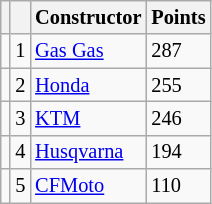<table class="wikitable" style="font-size: 85%;">
<tr>
<th></th>
<th></th>
<th>Constructor</th>
<th>Points</th>
</tr>
<tr>
<td></td>
<td align=center>1</td>
<td> <a href='#'>Gas Gas</a></td>
<td align=left>287</td>
</tr>
<tr>
<td></td>
<td align=center>2</td>
<td> <a href='#'>Honda</a></td>
<td align=left>255</td>
</tr>
<tr>
<td></td>
<td align=center>3</td>
<td> <a href='#'>KTM</a></td>
<td align=left>246</td>
</tr>
<tr>
<td></td>
<td align=center>4</td>
<td> <a href='#'>Husqvarna</a></td>
<td align=left>194</td>
</tr>
<tr>
<td></td>
<td align=center>5</td>
<td> <a href='#'>CFMoto</a></td>
<td align=left>110</td>
</tr>
</table>
